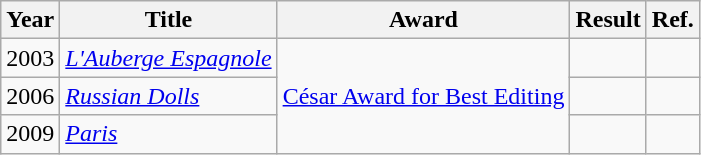<table class="wikitable sortable">
<tr>
<th>Year</th>
<th>Title</th>
<th>Award</th>
<th>Result</th>
<th>Ref.</th>
</tr>
<tr>
<td>2003</td>
<td><em><a href='#'>L'Auberge Espagnole</a></em></td>
<td rowspan=3><a href='#'>César Award for Best Editing</a></td>
<td></td>
<td></td>
</tr>
<tr>
<td>2006</td>
<td><em><a href='#'>Russian Dolls</a></em></td>
<td></td>
<td></td>
</tr>
<tr>
<td>2009</td>
<td><em><a href='#'>Paris</a></em></td>
<td></td>
<td></td>
</tr>
</table>
